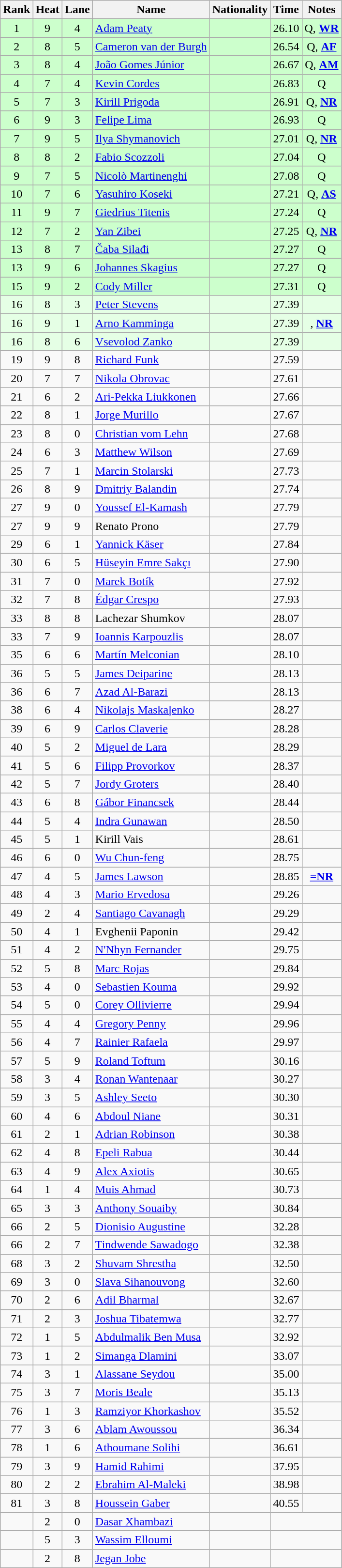<table class="wikitable sortable" style="text-align:center">
<tr>
<th>Rank</th>
<th>Heat</th>
<th>Lane</th>
<th>Name</th>
<th>Nationality</th>
<th>Time</th>
<th>Notes</th>
</tr>
<tr bgcolor=ccffcc>
<td>1</td>
<td>9</td>
<td>4</td>
<td align=left><a href='#'>Adam Peaty</a></td>
<td align=left></td>
<td>26.10</td>
<td>Q, <strong><a href='#'>WR</a></strong></td>
</tr>
<tr bgcolor=ccffcc>
<td>2</td>
<td>8</td>
<td>5</td>
<td align=left><a href='#'>Cameron van der Burgh</a></td>
<td align=left></td>
<td>26.54</td>
<td>Q, <strong><a href='#'>AF</a></strong></td>
</tr>
<tr bgcolor=ccffcc>
<td>3</td>
<td>8</td>
<td>4</td>
<td align=left><a href='#'>João Gomes Júnior</a></td>
<td align=left></td>
<td>26.67</td>
<td>Q, <strong><a href='#'>AM</a></strong></td>
</tr>
<tr bgcolor=ccffcc>
<td>4</td>
<td>7</td>
<td>4</td>
<td align=left><a href='#'>Kevin Cordes</a></td>
<td align=left></td>
<td>26.83</td>
<td>Q</td>
</tr>
<tr bgcolor=ccffcc>
<td>5</td>
<td>7</td>
<td>3</td>
<td align=left><a href='#'>Kirill Prigoda</a></td>
<td align=left></td>
<td>26.91</td>
<td>Q, <strong><a href='#'>NR</a></strong></td>
</tr>
<tr bgcolor=ccffcc>
<td>6</td>
<td>9</td>
<td>3</td>
<td align=left><a href='#'>Felipe Lima</a></td>
<td align=left></td>
<td>26.93</td>
<td>Q</td>
</tr>
<tr bgcolor=ccffcc>
<td>7</td>
<td>9</td>
<td>5</td>
<td align=left><a href='#'>Ilya Shymanovich</a></td>
<td align=left></td>
<td>27.01</td>
<td>Q, <strong><a href='#'>NR</a></strong></td>
</tr>
<tr bgcolor=ccffcc>
<td>8</td>
<td>8</td>
<td>2</td>
<td align=left><a href='#'>Fabio Scozzoli</a></td>
<td align=left></td>
<td>27.04</td>
<td>Q</td>
</tr>
<tr bgcolor=ccffcc>
<td>9</td>
<td>7</td>
<td>5</td>
<td align=left><a href='#'>Nicolò Martinenghi</a></td>
<td align=left></td>
<td>27.08</td>
<td>Q</td>
</tr>
<tr bgcolor=ccffcc>
<td>10</td>
<td>7</td>
<td>6</td>
<td align=left><a href='#'>Yasuhiro Koseki</a></td>
<td align=left></td>
<td>27.21</td>
<td>Q, <strong><a href='#'>AS</a></strong></td>
</tr>
<tr bgcolor=ccffcc>
<td>11</td>
<td>9</td>
<td>7</td>
<td align=left><a href='#'>Giedrius Titenis</a></td>
<td align=left></td>
<td>27.24</td>
<td>Q</td>
</tr>
<tr bgcolor=ccffcc>
<td>12</td>
<td>7</td>
<td>2</td>
<td align=left><a href='#'>Yan Zibei</a></td>
<td align=left></td>
<td>27.25</td>
<td>Q, <strong><a href='#'>NR</a></strong></td>
</tr>
<tr bgcolor=ccffcc>
<td>13</td>
<td>8</td>
<td>7</td>
<td align=left><a href='#'>Čaba Silađi</a></td>
<td align=left></td>
<td>27.27</td>
<td>Q</td>
</tr>
<tr bgcolor=ccffcc>
<td>13</td>
<td>9</td>
<td>6</td>
<td align=left><a href='#'>Johannes Skagius</a></td>
<td align=left></td>
<td>27.27</td>
<td>Q</td>
</tr>
<tr bgcolor=ccffcc>
<td>15</td>
<td>9</td>
<td>2</td>
<td align=left><a href='#'>Cody Miller</a></td>
<td align=left></td>
<td>27.31</td>
<td>Q</td>
</tr>
<tr bgcolor=e5ffe5>
<td>16</td>
<td>8</td>
<td>3</td>
<td align=left><a href='#'>Peter Stevens</a></td>
<td align=left></td>
<td>27.39</td>
<td></td>
</tr>
<tr bgcolor=e5ffe5>
<td>16</td>
<td>9</td>
<td>1</td>
<td align=left><a href='#'>Arno Kamminga</a></td>
<td align=left></td>
<td>27.39</td>
<td>, <strong><a href='#'>NR</a></strong></td>
</tr>
<tr bgcolor=e5ffe5>
<td>16</td>
<td>8</td>
<td>6</td>
<td align=left><a href='#'>Vsevolod Zanko</a></td>
<td align=left></td>
<td>27.39</td>
<td></td>
</tr>
<tr>
<td>19</td>
<td>9</td>
<td>8</td>
<td align=left><a href='#'>Richard Funk</a></td>
<td align=left></td>
<td>27.59</td>
<td></td>
</tr>
<tr>
<td>20</td>
<td>7</td>
<td>7</td>
<td align=left><a href='#'>Nikola Obrovac</a></td>
<td align=left></td>
<td>27.61</td>
<td></td>
</tr>
<tr>
<td>21</td>
<td>6</td>
<td>2</td>
<td align=left><a href='#'>Ari-Pekka Liukkonen</a></td>
<td align=left></td>
<td>27.66</td>
<td></td>
</tr>
<tr>
<td>22</td>
<td>8</td>
<td>1</td>
<td align=left><a href='#'>Jorge Murillo</a></td>
<td align=left></td>
<td>27.67</td>
<td></td>
</tr>
<tr>
<td>23</td>
<td>8</td>
<td>0</td>
<td align=left><a href='#'>Christian vom Lehn</a></td>
<td align=left></td>
<td>27.68</td>
<td></td>
</tr>
<tr>
<td>24</td>
<td>6</td>
<td>3</td>
<td align=left><a href='#'>Matthew Wilson</a></td>
<td align=left></td>
<td>27.69</td>
<td></td>
</tr>
<tr>
<td>25</td>
<td>7</td>
<td>1</td>
<td align=left><a href='#'>Marcin Stolarski</a></td>
<td align=left></td>
<td>27.73</td>
<td></td>
</tr>
<tr>
<td>26</td>
<td>8</td>
<td>9</td>
<td align=left><a href='#'>Dmitriy Balandin</a></td>
<td align=left></td>
<td>27.74</td>
<td></td>
</tr>
<tr>
<td>27</td>
<td>9</td>
<td>0</td>
<td align=left><a href='#'>Youssef El-Kamash</a></td>
<td align=left></td>
<td>27.79</td>
<td></td>
</tr>
<tr>
<td>27</td>
<td>9</td>
<td>9</td>
<td align=left>Renato Prono</td>
<td align=left></td>
<td>27.79</td>
<td></td>
</tr>
<tr>
<td>29</td>
<td>6</td>
<td>1</td>
<td align=left><a href='#'>Yannick Käser</a></td>
<td align=left></td>
<td>27.84</td>
<td></td>
</tr>
<tr>
<td>30</td>
<td>6</td>
<td>5</td>
<td align=left><a href='#'>Hüseyin Emre Sakçı</a></td>
<td align=left></td>
<td>27.90</td>
<td></td>
</tr>
<tr>
<td>31</td>
<td>7</td>
<td>0</td>
<td align=left><a href='#'>Marek Botík</a></td>
<td align=left></td>
<td>27.92</td>
<td></td>
</tr>
<tr>
<td>32</td>
<td>7</td>
<td>8</td>
<td align=left><a href='#'>Édgar Crespo</a></td>
<td align=left></td>
<td>27.93</td>
<td></td>
</tr>
<tr>
<td>33</td>
<td>8</td>
<td>8</td>
<td align=left>Lachezar Shumkov</td>
<td align=left></td>
<td>28.07</td>
<td></td>
</tr>
<tr>
<td>33</td>
<td>7</td>
<td>9</td>
<td align=left><a href='#'>Ioannis Karpouzlis</a></td>
<td align=left></td>
<td>28.07</td>
<td></td>
</tr>
<tr>
<td>35</td>
<td>6</td>
<td>6</td>
<td align=left><a href='#'>Martín Melconian</a></td>
<td align=left></td>
<td>28.10</td>
<td></td>
</tr>
<tr>
<td>36</td>
<td>5</td>
<td>5</td>
<td align=left><a href='#'>James Deiparine</a></td>
<td align=left></td>
<td>28.13</td>
<td></td>
</tr>
<tr>
<td>36</td>
<td>6</td>
<td>7</td>
<td align=left><a href='#'>Azad Al-Barazi</a></td>
<td align=left></td>
<td>28.13</td>
<td></td>
</tr>
<tr>
<td>38</td>
<td>6</td>
<td>4</td>
<td align=left><a href='#'>Nikolajs Maskaļenko</a></td>
<td align=left></td>
<td>28.27</td>
<td></td>
</tr>
<tr>
<td>39</td>
<td>6</td>
<td>9</td>
<td align=left><a href='#'>Carlos Claverie</a></td>
<td align=left></td>
<td>28.28</td>
<td></td>
</tr>
<tr>
<td>40</td>
<td>5</td>
<td>2</td>
<td align=left><a href='#'>Miguel de Lara</a></td>
<td align=left></td>
<td>28.29</td>
<td></td>
</tr>
<tr>
<td>41</td>
<td>5</td>
<td>6</td>
<td align=left><a href='#'>Filipp Provorkov</a></td>
<td align=left></td>
<td>28.37</td>
<td></td>
</tr>
<tr>
<td>42</td>
<td>5</td>
<td>7</td>
<td align=left><a href='#'>Jordy Groters</a></td>
<td align=left></td>
<td>28.40</td>
<td></td>
</tr>
<tr>
<td>43</td>
<td>6</td>
<td>8</td>
<td align=left><a href='#'>Gábor Financsek</a></td>
<td align=left></td>
<td>28.44</td>
<td></td>
</tr>
<tr>
<td>44</td>
<td>5</td>
<td>4</td>
<td align=left><a href='#'>Indra Gunawan</a></td>
<td align=left></td>
<td>28.50</td>
<td></td>
</tr>
<tr>
<td>45</td>
<td>5</td>
<td>1</td>
<td align=left>Kirill Vais</td>
<td align=left></td>
<td>28.61</td>
<td></td>
</tr>
<tr>
<td>46</td>
<td>6</td>
<td>0</td>
<td align=left><a href='#'>Wu Chun-feng</a></td>
<td align=left></td>
<td>28.75</td>
<td></td>
</tr>
<tr>
<td>47</td>
<td>4</td>
<td>5</td>
<td align=left><a href='#'>James Lawson</a></td>
<td align=left></td>
<td>28.85</td>
<td><strong><a href='#'>=NR</a></strong></td>
</tr>
<tr>
<td>48</td>
<td>4</td>
<td>3</td>
<td align=left><a href='#'>Mario Ervedosa</a></td>
<td align=left></td>
<td>29.26</td>
<td></td>
</tr>
<tr>
<td>49</td>
<td>2</td>
<td>4</td>
<td align=left><a href='#'>Santiago Cavanagh</a></td>
<td align=left></td>
<td>29.29</td>
<td></td>
</tr>
<tr>
<td>50</td>
<td>4</td>
<td>1</td>
<td align=left>Evghenii Paponin</td>
<td align=left></td>
<td>29.42</td>
<td></td>
</tr>
<tr>
<td>51</td>
<td>4</td>
<td>2</td>
<td align=left><a href='#'>N'Nhyn Fernander</a></td>
<td align=left></td>
<td>29.75</td>
<td></td>
</tr>
<tr>
<td>52</td>
<td>5</td>
<td>8</td>
<td align=left><a href='#'>Marc Rojas</a></td>
<td align=left></td>
<td>29.84</td>
<td></td>
</tr>
<tr>
<td>53</td>
<td>4</td>
<td>0</td>
<td align=left><a href='#'>Sebastien Kouma</a></td>
<td align=left></td>
<td>29.92</td>
<td></td>
</tr>
<tr>
<td>54</td>
<td>5</td>
<td>0</td>
<td align=left><a href='#'>Corey Ollivierre</a></td>
<td align=left></td>
<td>29.94</td>
<td></td>
</tr>
<tr>
<td>55</td>
<td>4</td>
<td>4</td>
<td align=left><a href='#'>Gregory Penny</a></td>
<td align=left></td>
<td>29.96</td>
<td></td>
</tr>
<tr>
<td>56</td>
<td>4</td>
<td>7</td>
<td align=left><a href='#'>Rainier Rafaela</a></td>
<td align=left></td>
<td>29.97</td>
<td></td>
</tr>
<tr>
<td>57</td>
<td>5</td>
<td>9</td>
<td align=left><a href='#'>Roland Toftum</a></td>
<td align=left></td>
<td>30.16</td>
<td></td>
</tr>
<tr>
<td>58</td>
<td>3</td>
<td>4</td>
<td align=left><a href='#'>Ronan Wantenaar</a></td>
<td align=left></td>
<td>30.27</td>
<td></td>
</tr>
<tr>
<td>59</td>
<td>3</td>
<td>5</td>
<td align=left><a href='#'>Ashley Seeto</a></td>
<td align=left></td>
<td>30.30</td>
<td></td>
</tr>
<tr>
<td>60</td>
<td>4</td>
<td>6</td>
<td align=left><a href='#'>Abdoul Niane</a></td>
<td align=left></td>
<td>30.31</td>
<td></td>
</tr>
<tr>
<td>61</td>
<td>2</td>
<td>1</td>
<td align=left><a href='#'>Adrian Robinson</a></td>
<td align=left></td>
<td>30.38</td>
<td></td>
</tr>
<tr>
<td>62</td>
<td>4</td>
<td>8</td>
<td align=left><a href='#'>Epeli Rabua</a></td>
<td align=left></td>
<td>30.44</td>
<td></td>
</tr>
<tr>
<td>63</td>
<td>4</td>
<td>9</td>
<td align=left><a href='#'>Alex Axiotis</a></td>
<td align=left></td>
<td>30.65</td>
<td></td>
</tr>
<tr>
<td>64</td>
<td>1</td>
<td>4</td>
<td align=left><a href='#'>Muis Ahmad</a></td>
<td align=left></td>
<td>30.73</td>
<td></td>
</tr>
<tr>
<td>65</td>
<td>3</td>
<td>3</td>
<td align=left><a href='#'>Anthony Souaiby</a></td>
<td align=left></td>
<td>30.84</td>
<td></td>
</tr>
<tr>
<td>66</td>
<td>2</td>
<td>5</td>
<td align=left><a href='#'>Dionisio Augustine</a></td>
<td align=left></td>
<td>32.28</td>
<td></td>
</tr>
<tr>
<td>66</td>
<td>2</td>
<td>7</td>
<td align=left><a href='#'>Tindwende Sawadogo</a></td>
<td align=left></td>
<td>32.38</td>
<td></td>
</tr>
<tr>
<td>68</td>
<td>3</td>
<td>2</td>
<td align=left><a href='#'>Shuvam Shrestha</a></td>
<td align=left></td>
<td>32.50</td>
<td></td>
</tr>
<tr>
<td>69</td>
<td>3</td>
<td>0</td>
<td align=left><a href='#'>Slava Sihanouvong</a></td>
<td align=left></td>
<td>32.60</td>
<td></td>
</tr>
<tr>
<td>70</td>
<td>2</td>
<td>6</td>
<td align=left><a href='#'>Adil Bharmal</a></td>
<td align=left></td>
<td>32.67</td>
<td></td>
</tr>
<tr>
<td>71</td>
<td>2</td>
<td>3</td>
<td align=left><a href='#'>Joshua Tibatemwa</a></td>
<td align=left></td>
<td>32.77</td>
<td></td>
</tr>
<tr>
<td>72</td>
<td>1</td>
<td>5</td>
<td align=left><a href='#'>Abdulmalik Ben Musa</a></td>
<td align=left></td>
<td>32.92</td>
<td></td>
</tr>
<tr>
<td>73</td>
<td>1</td>
<td>2</td>
<td align=left><a href='#'>Simanga Dlamini</a></td>
<td align=left></td>
<td>33.07</td>
<td></td>
</tr>
<tr>
<td>74</td>
<td>3</td>
<td>1</td>
<td align=left><a href='#'>Alassane Seydou</a></td>
<td align=left></td>
<td>35.00</td>
<td></td>
</tr>
<tr>
<td>75</td>
<td>3</td>
<td>7</td>
<td align=left><a href='#'>Moris Beale</a></td>
<td align=left></td>
<td>35.13</td>
<td></td>
</tr>
<tr>
<td>76</td>
<td>1</td>
<td>3</td>
<td align=left><a href='#'>Ramziyor Khorkashov</a></td>
<td align=left></td>
<td>35.52</td>
<td></td>
</tr>
<tr>
<td>77</td>
<td>3</td>
<td>6</td>
<td align=left><a href='#'>Ablam Awoussou</a></td>
<td align=left></td>
<td>36.34</td>
<td></td>
</tr>
<tr>
<td>78</td>
<td>1</td>
<td>6</td>
<td align=left><a href='#'>Athoumane Solihi</a></td>
<td align=left></td>
<td>36.61</td>
<td></td>
</tr>
<tr>
<td>79</td>
<td>3</td>
<td>9</td>
<td align=left><a href='#'>Hamid Rahimi</a></td>
<td align=left></td>
<td>37.95</td>
<td></td>
</tr>
<tr>
<td>80</td>
<td>2</td>
<td>2</td>
<td align=left><a href='#'>Ebrahim Al-Maleki</a></td>
<td align=left></td>
<td>38.98</td>
<td></td>
</tr>
<tr>
<td>81</td>
<td>3</td>
<td>8</td>
<td align=left><a href='#'>Houssein Gaber</a></td>
<td align=left></td>
<td>40.55</td>
<td></td>
</tr>
<tr>
<td></td>
<td>2</td>
<td>0</td>
<td align=left><a href='#'>Dasar Xhambazi</a></td>
<td align=left></td>
<td colspan=2></td>
</tr>
<tr>
<td></td>
<td>5</td>
<td>3</td>
<td align=left><a href='#'>Wassim Elloumi</a></td>
<td align=left></td>
<td colspan=2></td>
</tr>
<tr>
<td></td>
<td>2</td>
<td>8</td>
<td align=left><a href='#'>Jegan Jobe</a></td>
<td align=left></td>
<td colspan=2></td>
</tr>
</table>
